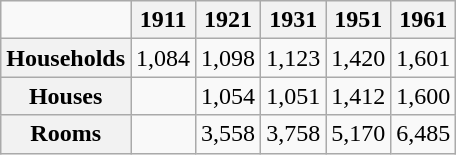<table class="wikitable">
<tr>
<td></td>
<th scope="col">1911</th>
<th scope="col">1921</th>
<th scope="col">1931</th>
<th scope="col">1951</th>
<th scope="col">1961</th>
</tr>
<tr>
<th scope="row">Households</th>
<td>1,084</td>
<td>1,098</td>
<td>1,123</td>
<td>1,420</td>
<td>1,601</td>
</tr>
<tr>
<th scope="row">Houses</th>
<td></td>
<td>1,054</td>
<td>1,051</td>
<td>1,412</td>
<td>1,600</td>
</tr>
<tr>
<th scope="row">Rooms</th>
<td></td>
<td>3,558</td>
<td>3,758</td>
<td>5,170</td>
<td>6,485</td>
</tr>
</table>
